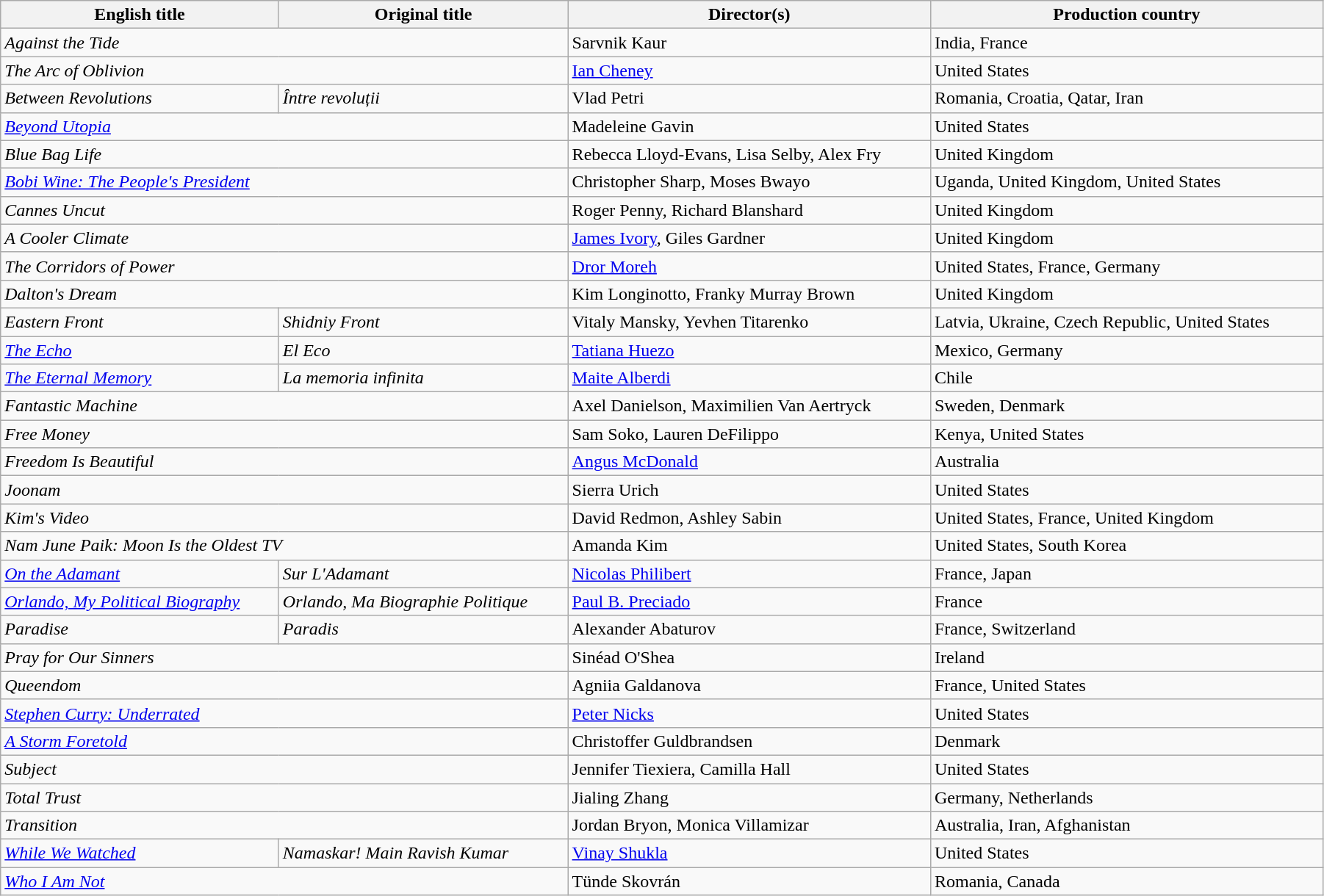<table class="wikitable" style="width:95%; margin-bottom:2px">
<tr>
<th>English title</th>
<th>Original title</th>
<th>Director(s)</th>
<th>Production country</th>
</tr>
<tr>
<td colspan="2"><em>Against the Tide</em></td>
<td>Sarvnik Kaur</td>
<td>India, France</td>
</tr>
<tr>
<td colspan="2"><em>The Arc of Oblivion</em></td>
<td><a href='#'>Ian Cheney</a></td>
<td>United States</td>
</tr>
<tr>
<td><em>Between Revolutions</em></td>
<td><em>Între revoluții</em></td>
<td>Vlad Petri</td>
<td>Romania, Croatia, Qatar, Iran</td>
</tr>
<tr>
<td colspan="2"><em><a href='#'>Beyond Utopia</a></em></td>
<td>Madeleine Gavin</td>
<td>United States</td>
</tr>
<tr>
<td colspan="2"><em>Blue Bag Life</em></td>
<td>Rebecca Lloyd-Evans, Lisa Selby, Alex Fry</td>
<td>United Kingdom</td>
</tr>
<tr>
<td colspan="2"><em><a href='#'>Bobi Wine: The People's President</a></em></td>
<td>Christopher Sharp, Moses Bwayo</td>
<td>Uganda, United Kingdom, United States</td>
</tr>
<tr>
<td colspan="2"><em>Cannes Uncut</em></td>
<td>Roger Penny, Richard Blanshard</td>
<td>United Kingdom</td>
</tr>
<tr>
<td colspan="2"><em>A Cooler Climate</em></td>
<td><a href='#'>James Ivory</a>, Giles Gardner</td>
<td>United Kingdom</td>
</tr>
<tr>
<td colspan="2"><em>The Corridors of Power</em></td>
<td><a href='#'>Dror Moreh</a></td>
<td>United States, France, Germany</td>
</tr>
<tr>
<td colspan="2"><em>Dalton's Dream</em></td>
<td>Kim Longinotto, Franky Murray Brown</td>
<td>United Kingdom</td>
</tr>
<tr>
<td><em>Eastern Front</em></td>
<td><em>Shidniy Front</em></td>
<td>Vitaly Mansky, Yevhen Titarenko</td>
<td>Latvia, Ukraine, Czech Republic, United States</td>
</tr>
<tr>
<td><em><a href='#'>The Echo</a></em></td>
<td><em>El Eco</em></td>
<td><a href='#'>Tatiana Huezo</a></td>
<td>Mexico, Germany</td>
</tr>
<tr>
<td><em><a href='#'>The Eternal Memory</a></em></td>
<td><em>La memoria infinita</em></td>
<td><a href='#'>Maite Alberdi</a></td>
<td>Chile</td>
</tr>
<tr>
<td colspan="2"><em>Fantastic Machine</em></td>
<td>Axel Danielson, Maximilien Van Aertryck</td>
<td>Sweden, Denmark</td>
</tr>
<tr>
<td colspan="2"><em>Free Money</em></td>
<td>Sam Soko, Lauren DeFilippo</td>
<td>Kenya, United States</td>
</tr>
<tr>
<td colspan="2"><em>Freedom Is Beautiful</em></td>
<td><a href='#'>Angus McDonald</a></td>
<td>Australia</td>
</tr>
<tr>
<td colspan="2"><em>Joonam</em></td>
<td>Sierra Urich</td>
<td>United States</td>
</tr>
<tr>
<td colspan="2"><em>Kim's Video</em></td>
<td>David Redmon, Ashley Sabin</td>
<td>United States, France, United Kingdom</td>
</tr>
<tr>
<td colspan="2"><em>Nam June Paik: Moon Is the Oldest TV</em></td>
<td>Amanda Kim</td>
<td>United States, South Korea</td>
</tr>
<tr>
<td><em><a href='#'>On the Adamant</a></em></td>
<td><em>Sur L'Adamant</em></td>
<td><a href='#'>Nicolas Philibert</a></td>
<td>France, Japan</td>
</tr>
<tr>
<td><em><a href='#'>Orlando, My Political Biography</a></em></td>
<td><em>Orlando, Ma Biographie Politique</em></td>
<td><a href='#'>Paul B. Preciado</a></td>
<td>France</td>
</tr>
<tr>
<td><em>Paradise</em></td>
<td><em>Paradis</em></td>
<td>Alexander Abaturov</td>
<td>France, Switzerland</td>
</tr>
<tr>
<td colspan="2"><em>Pray for Our Sinners</em></td>
<td>Sinéad O'Shea</td>
<td>Ireland</td>
</tr>
<tr>
<td colspan="2"><em>Queendom</em></td>
<td>Agniia Galdanova</td>
<td>France, United States</td>
</tr>
<tr>
<td colspan="2"><em><a href='#'>Stephen Curry: Underrated</a></em></td>
<td><a href='#'>Peter Nicks</a></td>
<td>United States</td>
</tr>
<tr>
<td colspan="2"><em><a href='#'>A Storm Foretold</a></em></td>
<td>Christoffer Guldbrandsen</td>
<td>Denmark</td>
</tr>
<tr>
<td colspan="2"><em>Subject</em></td>
<td>Jennifer Tiexiera, Camilla Hall</td>
<td>United States</td>
</tr>
<tr>
<td colspan="2"><em>Total Trust</em></td>
<td>Jialing Zhang</td>
<td>Germany, Netherlands</td>
</tr>
<tr>
<td colspan="2"><em>Transition</em></td>
<td>Jordan Bryon, Monica Villamizar</td>
<td>Australia, Iran, Afghanistan</td>
</tr>
<tr>
<td><em><a href='#'>While We Watched</a></em></td>
<td><em>Namaskar! Main Ravish Kumar</em></td>
<td><a href='#'>Vinay Shukla</a></td>
<td>United States</td>
</tr>
<tr>
<td colspan="2"><em><a href='#'>Who I Am Not</a></em></td>
<td>Tünde Skovrán</td>
<td>Romania, Canada</td>
</tr>
</table>
